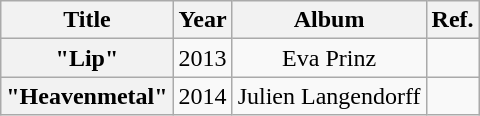<table class="wikitable plainrowheaders" style="text-align:center">
<tr>
<th scope="col">Title</th>
<th scope="col">Year</th>
<th scope="col">Album</th>
<th scope="col">Ref.</th>
</tr>
<tr>
<th scope="row">"Lip"</th>
<td>2013</td>
<td>Eva Prinz</td>
<td></td>
</tr>
<tr>
<th scope="row">"Heavenmetal"</th>
<td>2014</td>
<td>Julien Langendorff</td>
<td></td>
</tr>
</table>
